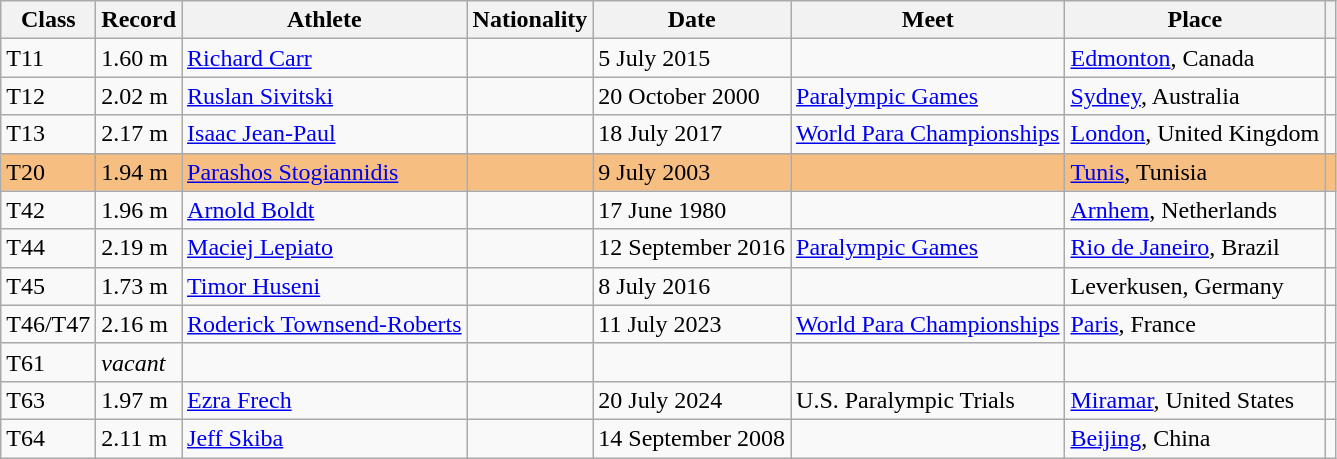<table class="wikitable">
<tr>
<th>Class</th>
<th>Record</th>
<th>Athlete</th>
<th>Nationality</th>
<th>Date</th>
<th>Meet</th>
<th>Place</th>
<th></th>
</tr>
<tr>
<td>T11</td>
<td>1.60 m</td>
<td><a href='#'>Richard Carr</a></td>
<td></td>
<td>5 July 2015</td>
<td></td>
<td><a href='#'>Edmonton</a>, Canada</td>
<td></td>
</tr>
<tr>
<td>T12</td>
<td>2.02 m</td>
<td><a href='#'>Ruslan Sivitski</a></td>
<td></td>
<td>20 October 2000</td>
<td><a href='#'>Paralympic Games</a></td>
<td><a href='#'>Sydney</a>, Australia</td>
<td></td>
</tr>
<tr>
<td>T13</td>
<td>2.17 m</td>
<td><a href='#'>Isaac Jean-Paul</a></td>
<td></td>
<td>18 July 2017</td>
<td><a href='#'>World Para Championships</a></td>
<td><a href='#'>London</a>, United Kingdom</td>
<td></td>
</tr>
<tr bgcolor=#F7BE81>
<td>T20</td>
<td>1.94 m</td>
<td><a href='#'>Parashos Stogiannidis</a></td>
<td></td>
<td>9 July 2003</td>
<td></td>
<td><a href='#'>Tunis</a>, Tunisia</td>
<td></td>
</tr>
<tr>
<td>T42</td>
<td>1.96 m</td>
<td><a href='#'>Arnold Boldt</a></td>
<td></td>
<td>17 June 1980</td>
<td></td>
<td><a href='#'>Arnhem</a>, Netherlands</td>
<td></td>
</tr>
<tr>
<td>T44</td>
<td>2.19 m</td>
<td><a href='#'>Maciej Lepiato</a></td>
<td></td>
<td>12 September 2016</td>
<td><a href='#'>Paralympic Games</a></td>
<td><a href='#'>Rio de Janeiro</a>, Brazil</td>
<td></td>
</tr>
<tr>
<td>T45</td>
<td>1.73 m</td>
<td><a href='#'>Timor Huseni</a></td>
<td></td>
<td>8 July 2016</td>
<td></td>
<td>Leverkusen, Germany</td>
<td></td>
</tr>
<tr>
<td>T46/T47</td>
<td>2.16 m</td>
<td><a href='#'>Roderick Townsend-Roberts</a></td>
<td></td>
<td>11 July 2023</td>
<td><a href='#'>World Para Championships</a></td>
<td><a href='#'>Paris</a>, France</td>
<td></td>
</tr>
<tr>
<td>T61</td>
<td><em>vacant</em></td>
<td></td>
<td></td>
<td></td>
<td></td>
<td></td>
<td></td>
</tr>
<tr>
<td>T63</td>
<td>1.97 m</td>
<td><a href='#'>Ezra Frech</a></td>
<td></td>
<td>20 July 2024</td>
<td>U.S. Paralympic Trials</td>
<td><a href='#'>Miramar</a>, United States</td>
<td></td>
</tr>
<tr>
<td>T64</td>
<td>2.11 m</td>
<td><a href='#'>Jeff Skiba</a></td>
<td></td>
<td>14 September 2008</td>
<td></td>
<td><a href='#'>Beijing</a>, China</td>
<td></td>
</tr>
</table>
